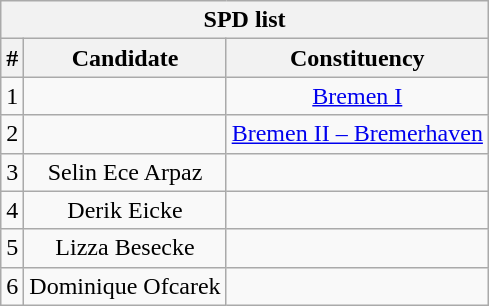<table class="wikitable mw-collapsible mw-collapsed" style="text-align:center">
<tr>
<th colspan=3>SPD list</th>
</tr>
<tr>
<th>#</th>
<th>Candidate</th>
<th>Constituency</th>
</tr>
<tr>
<td>1</td>
<td></td>
<td><a href='#'>Bremen I</a></td>
</tr>
<tr>
<td>2</td>
<td></td>
<td><a href='#'>Bremen II – Bremerhaven</a></td>
</tr>
<tr>
<td>3</td>
<td>Selin Ece Arpaz</td>
<td></td>
</tr>
<tr>
<td>4</td>
<td>Derik Eicke</td>
<td></td>
</tr>
<tr>
<td>5</td>
<td>Lizza Besecke</td>
<td></td>
</tr>
<tr>
<td>6</td>
<td>Dominique Ofcarek</td>
<td></td>
</tr>
</table>
